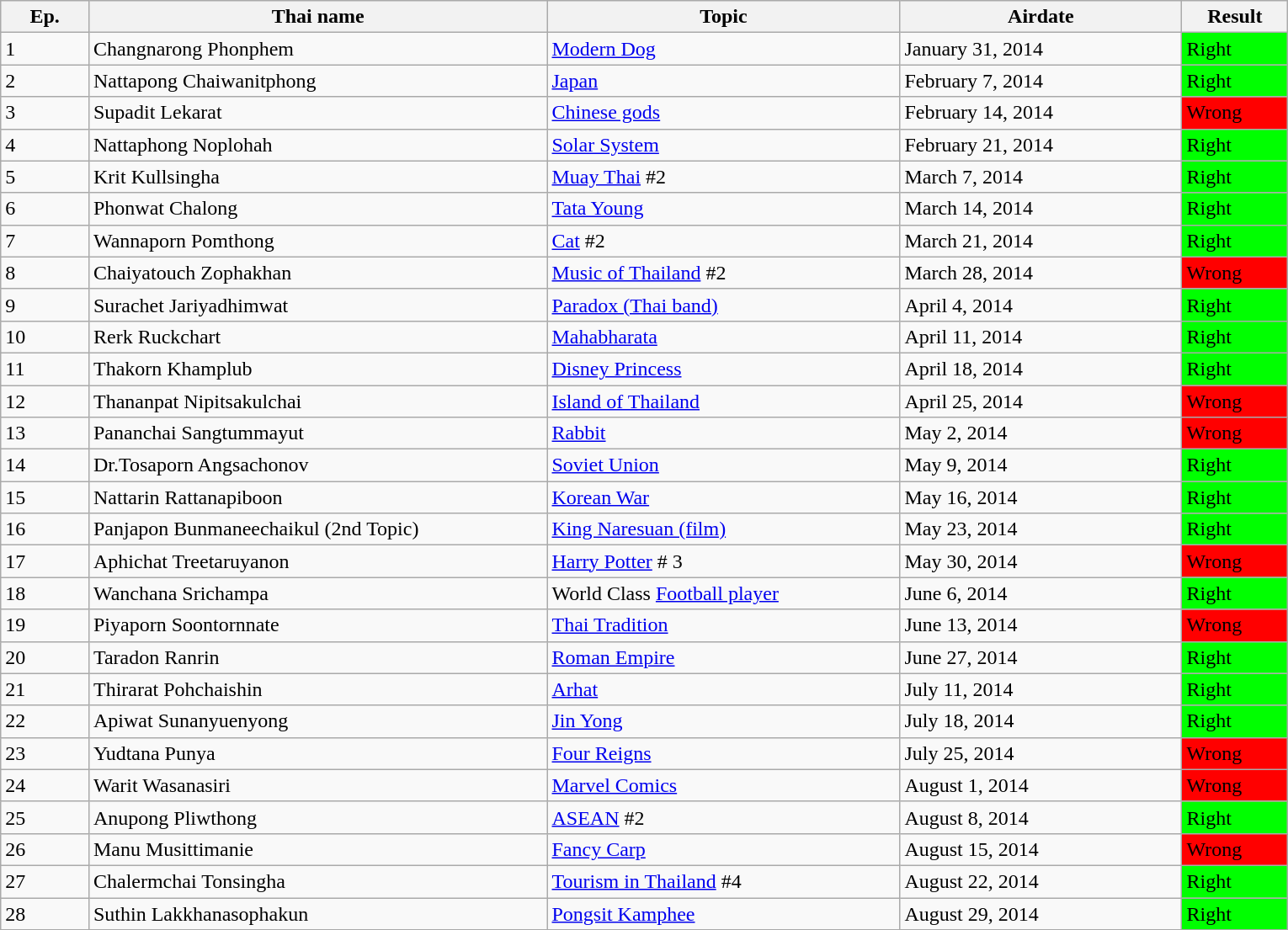<table class="wikitable sortable" ="font-size:100%; text-align: center; ">
<tr>
<th rowspan=1 width=5%><strong>Ep.</strong></th>
<th rowspan=1 width=26%><strong>Thai name</strong></th>
<th rowspan=1 width=20%><strong>Topic</strong></th>
<th rowspan=1 width=16%><strong>Airdate</strong></th>
<th !rowspan=1 width=6%><strong>Result</strong></th>
</tr>
<tr>
<td>1</td>
<td>Changnarong Phonphem</td>
<td><a href='#'>Modern Dog</a></td>
<td>January 31, 2014</td>
<td style = "background:#00FF00;">Right</td>
</tr>
<tr>
<td>2</td>
<td>Nattapong Chaiwanitphong</td>
<td><a href='#'>Japan</a></td>
<td>February 7, 2014</td>
<td style = "background:#00FF00;">Right</td>
</tr>
<tr>
<td>3</td>
<td>Supadit Lekarat</td>
<td><a href='#'>Chinese gods</a></td>
<td>February 14, 2014</td>
<td style = "background:#FF0000;">Wrong</td>
</tr>
<tr>
<td>4</td>
<td>Nattaphong Noplohah</td>
<td><a href='#'>Solar System</a></td>
<td>February 21, 2014</td>
<td style = "background:#00FF00;">Right</td>
</tr>
<tr>
<td>5</td>
<td>Krit Kullsingha</td>
<td><a href='#'>Muay Thai</a> #2</td>
<td>March 7, 2014</td>
<td style = "background:#00FF00;">Right</td>
</tr>
<tr>
<td>6</td>
<td>Phonwat Chalong</td>
<td><a href='#'>Tata Young</a></td>
<td>March 14, 2014</td>
<td style = "background:#00FF00;">Right</td>
</tr>
<tr>
<td>7</td>
<td>Wannaporn Pomthong</td>
<td><a href='#'>Cat</a> #2</td>
<td>March 21, 2014</td>
<td style = "background:#00FF00;">Right</td>
</tr>
<tr>
<td>8</td>
<td>Chaiyatouch Zophakhan</td>
<td><a href='#'>Music of Thailand</a> #2</td>
<td>March 28, 2014</td>
<td style = "background:#FF0000;">Wrong</td>
</tr>
<tr>
<td>9</td>
<td>Surachet Jariyadhimwat</td>
<td><a href='#'>Paradox (Thai band)</a></td>
<td>April 4, 2014</td>
<td style = "background:#00FF00;">Right</td>
</tr>
<tr>
<td>10</td>
<td>Rerk Ruckchart</td>
<td><a href='#'>Mahabharata</a></td>
<td>April 11, 2014</td>
<td style = "background:#00FF00;">Right</td>
</tr>
<tr>
<td>11</td>
<td>Thakorn Khamplub</td>
<td><a href='#'>Disney Princess</a></td>
<td>April 18, 2014</td>
<td style = "background:#00FF00;">Right</td>
</tr>
<tr>
<td>12</td>
<td>Thananpat Nipitsakulchai</td>
<td><a href='#'>Island of Thailand</a></td>
<td>April 25, 2014</td>
<td style = "background:#FF0000;">Wrong</td>
</tr>
<tr>
<td>13</td>
<td>Pananchai Sangtummayut</td>
<td><a href='#'>Rabbit</a></td>
<td>May 2, 2014</td>
<td style = "background:#FF0000;">Wrong</td>
</tr>
<tr>
<td>14</td>
<td>Dr.Tosaporn Angsachonov</td>
<td><a href='#'>Soviet Union</a></td>
<td>May 9, 2014</td>
<td style = "background:#00FF00;">Right</td>
</tr>
<tr>
<td>15</td>
<td>Nattarin Rattanapiboon</td>
<td><a href='#'>Korean War</a></td>
<td>May 16, 2014</td>
<td style = "background:#00FF00;">Right</td>
</tr>
<tr>
<td>16</td>
<td>Panjapon Bunmaneechaikul (2nd Topic)</td>
<td><a href='#'>King Naresuan (film)</a></td>
<td>May 23, 2014</td>
<td style = "background:#00FF00;">Right</td>
</tr>
<tr>
<td>17</td>
<td>Aphichat Treetaruyanon</td>
<td><a href='#'>Harry Potter</a> # 3</td>
<td>May 30, 2014</td>
<td style = "background:#FF0000;">Wrong</td>
</tr>
<tr>
<td>18</td>
<td>Wanchana Srichampa</td>
<td>World Class <a href='#'>Football player</a></td>
<td>June 6, 2014</td>
<td style = "background:#00FF00;">Right</td>
</tr>
<tr>
<td>19</td>
<td>Piyaporn Soontornnate</td>
<td><a href='#'>Thai Tradition</a></td>
<td>June 13, 2014</td>
<td style = "background:#FF0000;">Wrong</td>
</tr>
<tr>
<td>20</td>
<td>Taradon Ranrin</td>
<td><a href='#'>Roman Empire</a></td>
<td>June 27, 2014</td>
<td style = "background:#00FF00;">Right</td>
</tr>
<tr>
<td>21</td>
<td>Thirarat Pohchaishin</td>
<td><a href='#'>Arhat</a></td>
<td>July 11, 2014</td>
<td style = "background:#00FF00;">Right</td>
</tr>
<tr>
<td>22</td>
<td>Apiwat Sunanyuenyong</td>
<td><a href='#'>Jin Yong</a></td>
<td>July 18, 2014</td>
<td style = "background:#00FF00;">Right</td>
</tr>
<tr>
<td>23</td>
<td>Yudtana Punya</td>
<td><a href='#'>Four Reigns</a></td>
<td>July 25, 2014</td>
<td style = "background:#FF0000;">Wrong</td>
</tr>
<tr>
<td>24</td>
<td>Warit Wasanasiri</td>
<td><a href='#'>Marvel Comics</a></td>
<td>August 1, 2014</td>
<td style = "background:#FF0000;">Wrong</td>
</tr>
<tr>
<td>25</td>
<td>Anupong Pliwthong</td>
<td><a href='#'>ASEAN</a> #2</td>
<td>August 8, 2014</td>
<td style = "background:#00FF00;">Right</td>
</tr>
<tr>
<td>26</td>
<td>Manu Musittimanie</td>
<td><a href='#'>Fancy Carp</a></td>
<td>August 15, 2014</td>
<td style = "background:#FF0000;">Wrong</td>
</tr>
<tr>
<td>27</td>
<td>Chalermchai Tonsingha</td>
<td><a href='#'>Tourism in Thailand</a> #4</td>
<td>August 22, 2014</td>
<td style = "background:#00FF00;">Right</td>
</tr>
<tr>
<td>28</td>
<td>Suthin Lakkhanasophakun</td>
<td><a href='#'>Pongsit Kamphee</a></td>
<td>August 29, 2014</td>
<td style = "background:#00FF00;">Right</td>
</tr>
<tr>
</tr>
</table>
